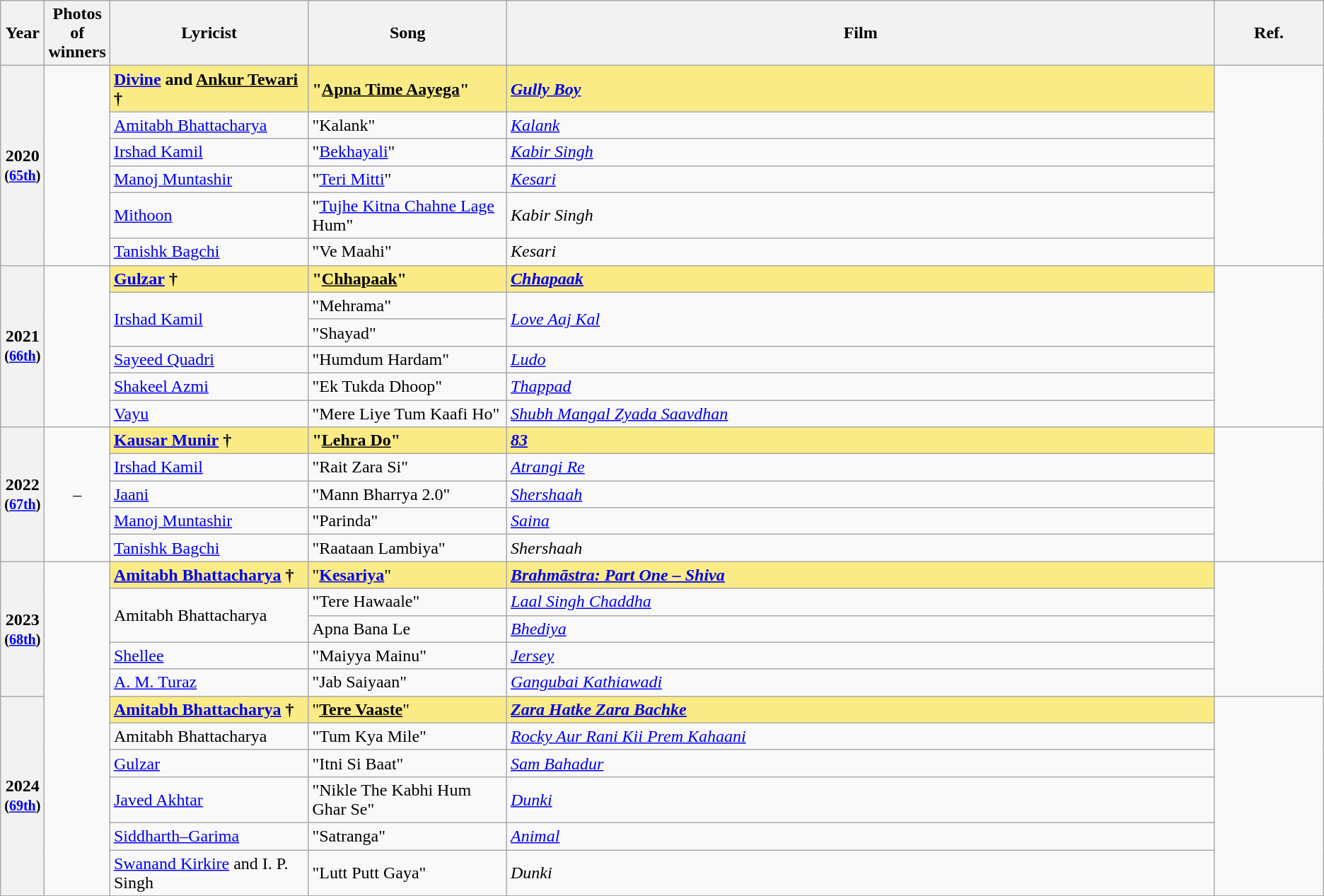<table class="wikitable sortable" style="text-align:left;">
<tr>
<th scope="col" style="width:3%; text-align:center;">Year</th>
<th scope="col" style="width:3%;text-align:center;">Photos of winners</th>
<th scope="col" style="width:15%;text-align:center;">Lyricist</th>
<th scope="col" style="width:15%;text-align:center;">Song</th>
<th>Film</th>
<th>Ref.</th>
</tr>
<tr>
<th rowspan="6" scope="row" style="text-align:center">2020<br><small>(<a href='#'>65th</a>)</small></th>
<td rowspan="6" style="text-align:center"></td>
<td style="background:#FAEB86;"><strong><a href='#'>Divine</a> and <u>Ankur Tewari</u></strong> <strong>†</strong></td>
<td style="background:#FAEB86;"><strong>"<u>Apna Time Aayega</u>"</strong></td>
<td style="background:#FAEB86;"><em><a href='#'><strong>Gully Boy</strong></a></em></td>
<td rowspan="6"></td>
</tr>
<tr>
<td><a href='#'>Amitabh Bhattacharya</a></td>
<td>"Kalank"</td>
<td><em><a href='#'>Kalank</a></em></td>
</tr>
<tr>
<td><a href='#'>Irshad Kamil</a></td>
<td>"<a href='#'>Bekhayali</a>"</td>
<td><em><a href='#'>Kabir Singh</a></em></td>
</tr>
<tr>
<td><a href='#'>Manoj Muntashir</a></td>
<td>"<a href='#'>Teri Mitti</a>"</td>
<td><em><a href='#'>Kesari</a></em></td>
</tr>
<tr>
<td><a href='#'>Mithoon</a></td>
<td>"<a href='#'>Tujhe Kitna Chahne Lage</a> Hum"</td>
<td><em>Kabir Singh</em></td>
</tr>
<tr>
<td><a href='#'>Tanishk Bagchi</a></td>
<td>"Ve Maahi"</td>
<td><em>Kesari</em></td>
</tr>
<tr>
<th rowspan="6">2021<br><small>(<a href='#'>66th</a>)</small></th>
<td rowspan="6"></td>
<td style="background:#FAEB86;"><strong><u><a href='#'>Gulzar</a></u></strong> <strong>†</strong></td>
<td style="background:#FAEB86;"><strong>"<u>Chhapaak</u>"</strong></td>
<td style="background:#FAEB86;"><strong><em><u><a href='#'>Chhapaak</a></u></em></strong></td>
<td rowspan="6"></td>
</tr>
<tr>
<td rowspan="2"><a href='#'>Irshad Kamil</a></td>
<td>"Mehrama"</td>
<td rowspan="2"><em><a href='#'>Love Aaj Kal</a></em></td>
</tr>
<tr>
<td>"Shayad"</td>
</tr>
<tr>
<td><a href='#'>Sayeed Quadri</a></td>
<td>"Humdum Hardam"</td>
<td><em><a href='#'>Ludo</a></em></td>
</tr>
<tr>
<td><a href='#'>Shakeel Azmi</a></td>
<td>"Ek Tukda Dhoop"</td>
<td><em><a href='#'>Thappad</a></em></td>
</tr>
<tr>
<td><a href='#'>Vayu</a></td>
<td>"Mere Liye Tum Kaafi Ho"</td>
<td><em><a href='#'>Shubh Mangal Zyada Saavdhan</a></em></td>
</tr>
<tr>
<th rowspan="5">2022<br><small>(<a href='#'>67th</a>)</small></th>
<td rowspan="5" style="text-align:center">–</td>
<td style="background:#FAEB86;"><a href='#'><strong><u>Kausar Munir</u></strong></a> <strong>†</strong></td>
<td style="background:#FAEB86;"><strong>"<u>Lehra Do</u>"</strong></td>
<td style="background:#FAEB86;"><strong><em><a href='#'><u>83</u></a></em></strong></td>
<td rowspan="5"></td>
</tr>
<tr>
<td><a href='#'>Irshad Kamil</a></td>
<td>"Rait Zara Si"</td>
<td><em><a href='#'>Atrangi Re</a></em></td>
</tr>
<tr>
<td><a href='#'>Jaani</a></td>
<td>"Mann Bharrya 2.0"</td>
<td><em><a href='#'>Shershaah</a></em></td>
</tr>
<tr>
<td><a href='#'>Manoj Muntashir</a></td>
<td>"Parinda"</td>
<td><em><a href='#'>Saina</a></em></td>
</tr>
<tr>
<td><a href='#'>Tanishk Bagchi</a></td>
<td>"Raataan Lambiya"</td>
<td><em>Shershaah</em></td>
</tr>
<tr>
<th rowspan="5" scope="row" style="text-align:center">2023<br><small>(<a href='#'>68th</a>)</small></th>
<td rowspan="11"></td>
<td style="background:#FAEB86;"><a href='#'><strong><u>Amitabh Bhattacharya</u></strong></a> <strong>†</strong></td>
<td style="background:#FAEB86;">"<a href='#'><strong>Kesariya</strong></a>"</td>
<td style="background:#FAEB86;"><a href='#'><strong><em><u>Brahmāstra: Part One – Shiva</u></em></strong></a></td>
<td rowspan="5"></td>
</tr>
<tr>
<td rowspan="2">Amitabh Bhattacharya</td>
<td>"Tere Hawaale"</td>
<td><a href='#'><em>Laal Singh Chaddha</em></a></td>
</tr>
<tr>
<td>Apna Bana Le</td>
<td><em><a href='#'>Bhediya</a></em></td>
</tr>
<tr>
<td><a href='#'>Shellee</a></td>
<td>"Maiyya Mainu"</td>
<td><a href='#'><em>Jersey</em></a></td>
</tr>
<tr>
<td><a href='#'>A. M. Turaz</a></td>
<td>"Jab Saiyaan"</td>
<td><a href='#'><em>Gangubai Kathiawadi</em></a></td>
</tr>
<tr>
<th rowspan="6">2024<br><small>(<a href='#'>69th</a>)</small></th>
<td style="background:#FAEB86;"><a href='#'><strong><u>Amitabh Bhattacharya</u></strong></a> <strong>†</strong></td>
<td style="background:#FAEB86;">"<strong><u>Tere Vaaste</u></strong>"</td>
<td style="background:#FAEB86;"><em><a href='#'><strong><u>Zara Hatke Zara Bachke</u></strong></a></em></td>
<td rowspan="6"></td>
</tr>
<tr>
<td>Amitabh Bhattacharya</td>
<td>"Tum Kya Mile"</td>
<td><em><a href='#'>Rocky Aur Rani Kii Prem Kahaani</a></em></td>
</tr>
<tr>
<td><a href='#'>Gulzar</a></td>
<td>"Itni Si Baat"</td>
<td><em><a href='#'>Sam Bahadur</a></em></td>
</tr>
<tr>
<td><a href='#'>Javed Akhtar</a></td>
<td>"Nikle The Kabhi Hum Ghar Se"</td>
<td><em><a href='#'>Dunki</a></em></td>
</tr>
<tr>
<td><a href='#'>Siddharth–Garima</a></td>
<td>"Satranga"</td>
<td><em><a href='#'>Animal</a></em></td>
</tr>
<tr>
<td><a href='#'>Swanand Kirkire</a> and I. P. Singh</td>
<td>"Lutt Putt Gaya"</td>
<td><em>Dunki</em></td>
</tr>
</table>
